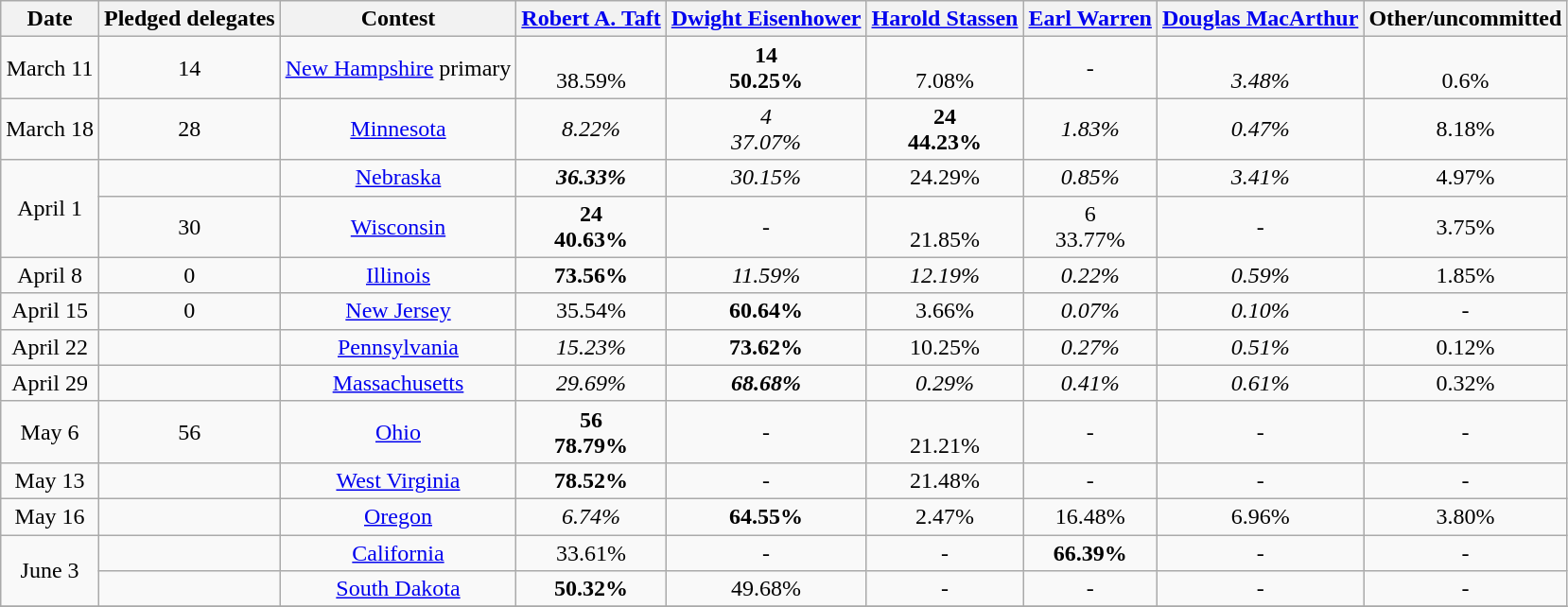<table class="wikitable" style="margin:left:10px; text-align:center">
<tr>
<th>Date</th>
<th>Pledged delegates</th>
<th>Contest</th>
<th><a href='#'>Robert A. Taft</a></th>
<th><a href='#'>Dwight Eisenhower</a></th>
<th><a href='#'>Harold Stassen</a></th>
<th><a href='#'>Earl Warren</a></th>
<th><a href='#'>Douglas MacArthur</a></th>
<th>Other/uncommitted</th>
</tr>
<tr>
<td>March 11</td>
<td>14</td>
<td><a href='#'>New Hampshire</a> primary</td>
<td><br>38.59%</td>
<td><strong>14<br>50.25%</strong></td>
<td><br>7.08%</td>
<td>-</td>
<td><br><em>3.48%</em></td>
<td><br>0.6%</td>
</tr>
<tr>
<td>March 18</td>
<td>28</td>
<td><a href='#'>Minnesota</a></td>
<td><em>8.22%</em></td>
<td><em>4<br>37.07%</em></td>
<td><strong>24<br>44.23%</strong></td>
<td><em>1.83%</em></td>
<td><em>0.47%</em></td>
<td>8.18%</td>
</tr>
<tr>
<td rowspan="2">April 1</td>
<td></td>
<td><a href='#'>Nebraska</a></td>
<td><strong><em>36.33%</em></strong></td>
<td><em>30.15%</em></td>
<td>24.29%</td>
<td><em>0.85%</em></td>
<td><em>3.41%</em></td>
<td>4.97%</td>
</tr>
<tr>
<td>30</td>
<td><a href='#'>Wisconsin</a></td>
<td><strong>24<br>40.63%</strong></td>
<td>-</td>
<td><br>21.85%</td>
<td>6<br>33.77%</td>
<td>-</td>
<td>3.75%</td>
</tr>
<tr>
<td>April 8</td>
<td>0</td>
<td><a href='#'>Illinois</a></td>
<td><strong>73.56%</strong></td>
<td><em>11.59%</em></td>
<td><em>12.19%</em></td>
<td><em>0.22%</em></td>
<td><em>0.59%</em></td>
<td>1.85%</td>
</tr>
<tr>
<td>April 15</td>
<td>0</td>
<td><a href='#'>New Jersey</a></td>
<td>35.54%</td>
<td><strong>60.64%</strong></td>
<td>3.66%</td>
<td><em>0.07%</em></td>
<td><em>0.10%</em></td>
<td>-</td>
</tr>
<tr>
<td>April 22</td>
<td></td>
<td><a href='#'>Pennsylvania</a></td>
<td><em>15.23%</em></td>
<td><strong>73.62%</strong></td>
<td>10.25%</td>
<td><em>0.27%</em></td>
<td><em>0.51%</em></td>
<td>0.12%</td>
</tr>
<tr>
<td>April 29</td>
<td></td>
<td><a href='#'>Massachusetts</a></td>
<td><em>29.69%</em></td>
<td><strong><em>68.68%</em></strong></td>
<td><em>0.29%</em></td>
<td><em>0.41%</em></td>
<td><em>0.61%</em></td>
<td>0.32%</td>
</tr>
<tr>
<td>May 6</td>
<td>56</td>
<td><a href='#'>Ohio</a></td>
<td><strong>56<br>78.79%</strong></td>
<td>-</td>
<td><br>21.21%</td>
<td>-</td>
<td>-</td>
<td>-</td>
</tr>
<tr>
<td>May 13</td>
<td></td>
<td><a href='#'>West Virginia</a></td>
<td><strong>78.52%</strong></td>
<td>-</td>
<td>21.48%</td>
<td>-</td>
<td>-</td>
<td>-</td>
</tr>
<tr>
<td>May 16</td>
<td></td>
<td><a href='#'>Oregon</a></td>
<td><em>6.74%</em></td>
<td><strong>64.55%</strong></td>
<td>2.47%</td>
<td>16.48%</td>
<td>6.96%</td>
<td>3.80%</td>
</tr>
<tr>
<td rowspan="2">June 3</td>
<td></td>
<td><a href='#'>California</a></td>
<td>33.61%</td>
<td>-</td>
<td>-</td>
<td><strong>66.39%</strong></td>
<td>-</td>
<td>-</td>
</tr>
<tr>
<td></td>
<td><a href='#'>South Dakota</a></td>
<td><strong>50.32%</strong></td>
<td>49.68%</td>
<td>-</td>
<td>-</td>
<td>-</td>
<td>-</td>
</tr>
<tr>
</tr>
</table>
